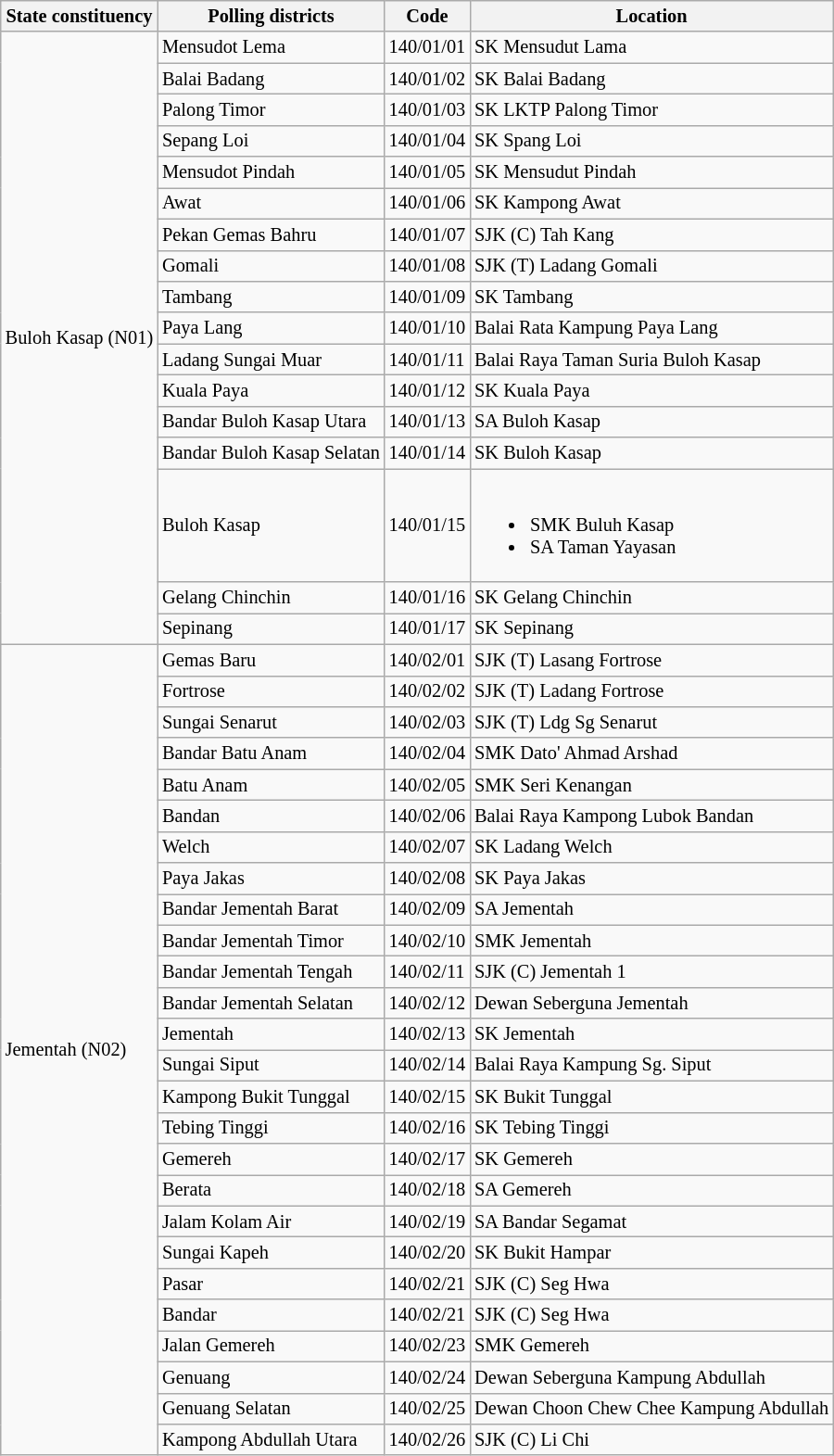<table class="wikitable sortable mw-collapsible" style="white-space:nowrap;font-size:85%">
<tr>
<th>State constituency</th>
<th>Polling districts</th>
<th>Code</th>
<th>Location</th>
</tr>
<tr>
<td rowspan="17">Buloh Kasap (N01)</td>
<td>Mensudot Lema</td>
<td>140/01/01</td>
<td>SK Mensudut Lama</td>
</tr>
<tr>
<td>Balai Badang</td>
<td>140/01/02</td>
<td>SK Balai Badang</td>
</tr>
<tr>
<td>Palong Timor</td>
<td>140/01/03</td>
<td>SK LKTP Palong Timor</td>
</tr>
<tr>
<td>Sepang Loi</td>
<td>140/01/04</td>
<td>SK Spang Loi</td>
</tr>
<tr>
<td>Mensudot Pindah</td>
<td>140/01/05</td>
<td>SK Mensudut Pindah</td>
</tr>
<tr>
<td>Awat</td>
<td>140/01/06</td>
<td>SK Kampong Awat</td>
</tr>
<tr>
<td>Pekan Gemas Bahru</td>
<td>140/01/07</td>
<td>SJK (C) Tah Kang</td>
</tr>
<tr>
<td>Gomali</td>
<td>140/01/08</td>
<td>SJK (T) Ladang Gomali</td>
</tr>
<tr>
<td>Tambang</td>
<td>140/01/09</td>
<td>SK Tambang</td>
</tr>
<tr>
<td>Paya Lang</td>
<td>140/01/10</td>
<td>Balai Rata Kampung Paya Lang</td>
</tr>
<tr>
<td>Ladang Sungai Muar</td>
<td>140/01/11</td>
<td>Balai Raya Taman Suria Buloh Kasap</td>
</tr>
<tr>
<td>Kuala Paya</td>
<td>140/01/12</td>
<td>SK Kuala Paya</td>
</tr>
<tr>
<td>Bandar Buloh Kasap Utara</td>
<td>140/01/13</td>
<td>SA Buloh Kasap</td>
</tr>
<tr>
<td>Bandar Buloh Kasap Selatan</td>
<td>140/01/14</td>
<td>SK Buloh Kasap</td>
</tr>
<tr>
<td>Buloh Kasap</td>
<td>140/01/15</td>
<td><br><ul><li>SMK Buluh Kasap</li><li>SA Taman Yayasan</li></ul></td>
</tr>
<tr>
<td>Gelang Chinchin</td>
<td>140/01/16</td>
<td>SK Gelang Chinchin</td>
</tr>
<tr>
<td>Sepinang</td>
<td>140/01/17</td>
<td>SK Sepinang</td>
</tr>
<tr>
<td rowspan="26">Jementah (N02)</td>
<td>Gemas Baru</td>
<td>140/02/01</td>
<td>SJK (T) Lasang Fortrose</td>
</tr>
<tr>
<td>Fortrose</td>
<td>140/02/02</td>
<td>SJK (T) Ladang Fortrose</td>
</tr>
<tr>
<td>Sungai Senarut</td>
<td>140/02/03</td>
<td>SJK (T) Ldg Sg Senarut</td>
</tr>
<tr>
<td>Bandar Batu Anam</td>
<td>140/02/04</td>
<td>SMK Dato' Ahmad Arshad</td>
</tr>
<tr>
<td>Batu Anam</td>
<td>140/02/05</td>
<td>SMK Seri Kenangan</td>
</tr>
<tr>
<td>Bandan</td>
<td>140/02/06</td>
<td>Balai Raya Kampong Lubok Bandan</td>
</tr>
<tr>
<td>Welch</td>
<td>140/02/07</td>
<td>SK Ladang Welch</td>
</tr>
<tr>
<td>Paya Jakas</td>
<td>140/02/08</td>
<td>SK Paya Jakas</td>
</tr>
<tr>
<td>Bandar Jementah Barat</td>
<td>140/02/09</td>
<td>SA Jementah</td>
</tr>
<tr>
<td>Bandar Jementah Timor</td>
<td>140/02/10</td>
<td>SMK Jementah</td>
</tr>
<tr>
<td>Bandar Jementah Tengah</td>
<td>140/02/11</td>
<td>SJK (C) Jementah 1</td>
</tr>
<tr>
<td>Bandar Jementah Selatan</td>
<td>140/02/12</td>
<td>Dewan Seberguna Jementah</td>
</tr>
<tr>
<td>Jementah</td>
<td>140/02/13</td>
<td>SK Jementah</td>
</tr>
<tr>
<td>Sungai Siput</td>
<td>140/02/14</td>
<td>Balai Raya Kampung Sg. Siput</td>
</tr>
<tr>
<td>Kampong Bukit Tunggal</td>
<td>140/02/15</td>
<td>SK Bukit Tunggal</td>
</tr>
<tr>
<td>Tebing Tinggi</td>
<td>140/02/16</td>
<td>SK Tebing Tinggi</td>
</tr>
<tr>
<td>Gemereh</td>
<td>140/02/17</td>
<td>SK Gemereh</td>
</tr>
<tr>
<td>Berata</td>
<td>140/02/18</td>
<td>SA Gemereh</td>
</tr>
<tr>
<td>Jalam Kolam Air</td>
<td>140/02/19</td>
<td>SA Bandar Segamat</td>
</tr>
<tr>
<td>Sungai Kapeh</td>
<td>140/02/20</td>
<td>SK Bukit Hampar</td>
</tr>
<tr>
<td>Pasar</td>
<td>140/02/21</td>
<td>SJK (C) Seg Hwa</td>
</tr>
<tr>
<td>Bandar</td>
<td>140/02/21</td>
<td>SJK (C) Seg Hwa</td>
</tr>
<tr>
<td>Jalan Gemereh</td>
<td>140/02/23</td>
<td>SMK Gemereh</td>
</tr>
<tr>
<td>Genuang</td>
<td>140/02/24</td>
<td>Dewan Seberguna Kampung Abdullah</td>
</tr>
<tr>
<td>Genuang Selatan</td>
<td>140/02/25</td>
<td>Dewan Choon Chew Chee Kampung Abdullah</td>
</tr>
<tr>
<td>Kampong Abdullah Utara</td>
<td>140/02/26</td>
<td>SJK (C) Li Chi</td>
</tr>
</table>
